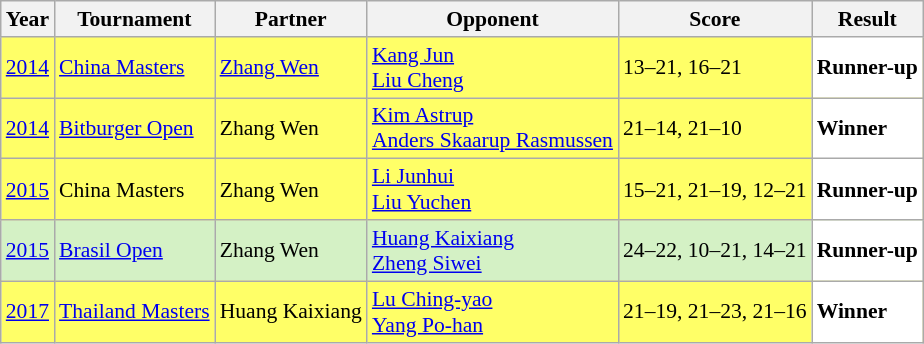<table class="sortable wikitable" style="font-size: 90%;">
<tr>
<th>Year</th>
<th>Tournament</th>
<th>Partner</th>
<th>Opponent</th>
<th>Score</th>
<th>Result</th>
</tr>
<tr style="background:#FFFF67">
<td align="center"><a href='#'>2014</a></td>
<td align="left"><a href='#'>China Masters</a></td>
<td align="left"> <a href='#'>Zhang Wen</a></td>
<td align="left"> <a href='#'>Kang Jun</a> <br>  <a href='#'>Liu Cheng</a></td>
<td align="left">13–21, 16–21</td>
<td style="text-align:left; background:white"> <strong>Runner-up</strong></td>
</tr>
<tr style="background:#FFFF67">
<td align="center"><a href='#'>2014</a></td>
<td align="left"><a href='#'>Bitburger Open</a></td>
<td align="left"> Zhang Wen</td>
<td align="left"> <a href='#'>Kim Astrup</a> <br>  <a href='#'>Anders Skaarup Rasmussen</a></td>
<td align="left">21–14, 21–10</td>
<td style="text-align:left; background:white"> <strong>Winner</strong></td>
</tr>
<tr style="background:#FFFF67">
<td align="center"><a href='#'>2015</a></td>
<td align="left">China Masters</td>
<td align="left"> Zhang Wen</td>
<td align="left"> <a href='#'>Li Junhui</a> <br>  <a href='#'>Liu Yuchen</a></td>
<td align="left">15–21, 21–19, 12–21</td>
<td style="text-align:left; background:white"> <strong>Runner-up</strong></td>
</tr>
<tr style="background:#D4F1C5">
<td align="center"><a href='#'>2015</a></td>
<td align="left"><a href='#'>Brasil Open</a></td>
<td align="left"> Zhang Wen</td>
<td align="left"> <a href='#'>Huang Kaixiang</a> <br>  <a href='#'>Zheng Siwei</a></td>
<td align="left">24–22, 10–21, 14–21</td>
<td style="text-align:left; background:white"> <strong>Runner-up</strong></td>
</tr>
<tr style="background:#FFFF67">
<td align="center"><a href='#'>2017</a></td>
<td align="left"><a href='#'>Thailand Masters</a></td>
<td align="left"> Huang Kaixiang</td>
<td align="left"> <a href='#'>Lu Ching-yao</a> <br>  <a href='#'>Yang Po-han</a></td>
<td align="left">21–19, 21–23, 21–16</td>
<td style="text-align:left; background:white"> <strong>Winner</strong></td>
</tr>
</table>
